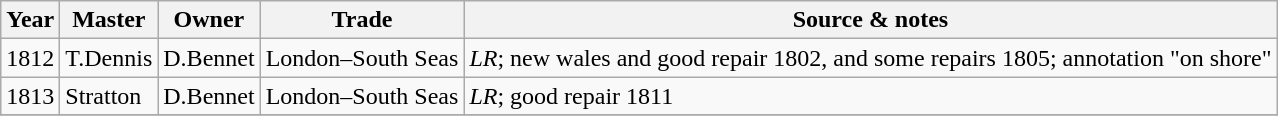<table class=" wikitable">
<tr>
<th>Year</th>
<th>Master</th>
<th>Owner</th>
<th>Trade</th>
<th>Source & notes</th>
</tr>
<tr>
<td>1812</td>
<td>T.Dennis</td>
<td>D.Bennet</td>
<td>London–South Seas</td>
<td><em>LR</em>; new wales and good repair 1802, and some repairs 1805; annotation "on shore"</td>
</tr>
<tr>
<td>1813</td>
<td>Stratton</td>
<td>D.Bennet</td>
<td>London–South Seas</td>
<td><em>LR</em>; good repair 1811</td>
</tr>
<tr>
</tr>
</table>
